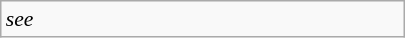<table class="wikitable floatright" style="font-size: 0.9em; width: 270px;">
<tr>
<td><em>see </em></td>
</tr>
</table>
